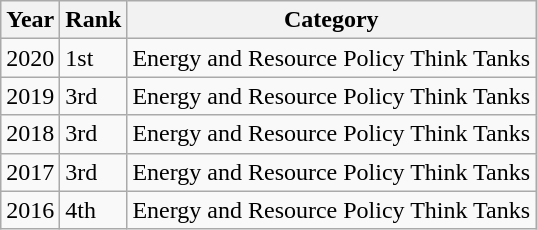<table class="wikitable">
<tr>
<th>Year</th>
<th>Rank</th>
<th>Category</th>
</tr>
<tr>
<td>2020</td>
<td>1st</td>
<td>Energy and Resource Policy Think Tanks</td>
</tr>
<tr>
<td>2019</td>
<td>3rd</td>
<td>Energy and Resource Policy Think Tanks</td>
</tr>
<tr>
<td>2018</td>
<td>3rd</td>
<td>Energy and Resource Policy Think Tanks</td>
</tr>
<tr>
<td>2017</td>
<td>3rd</td>
<td>Energy and Resource Policy Think Tanks</td>
</tr>
<tr>
<td>2016</td>
<td>4th</td>
<td>Energy and Resource Policy Think Tanks</td>
</tr>
</table>
